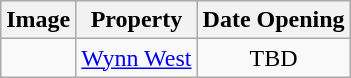<table class="wikitable">
<tr style="background:#EFEFEF">
<th><strong>Image</strong></th>
<th><strong>Property</strong></th>
<th><strong>Date Opening</strong></th>
</tr>
<tr>
<td align=center></td>
<td align=center><a href='#'>Wynn West</a></td>
<td align=center>TBD</td>
</tr>
</table>
